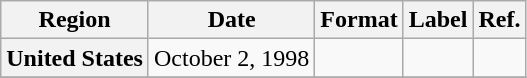<table class="wikitable plainrowheaders">
<tr>
<th scope="col">Region</th>
<th scope="col">Date</th>
<th scope="col">Format</th>
<th scope="col">Label</th>
<th scope="col">Ref.</th>
</tr>
<tr>
<th scope="row">United States</th>
<td>October 2, 1998</td>
<td></td>
<td></td>
<td></td>
</tr>
<tr>
</tr>
</table>
